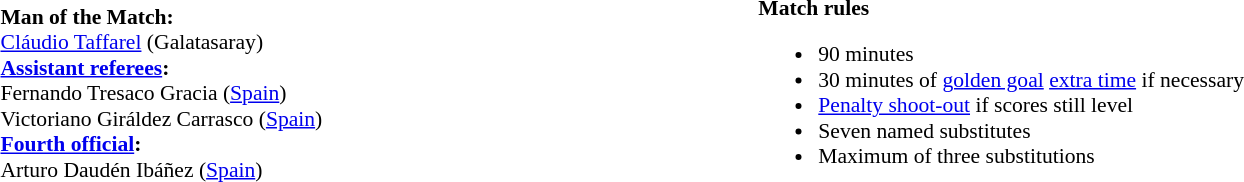<table style="width:100%; font-size:90%">
<tr>
<td><br><strong>Man of the Match:</strong>
<br><a href='#'>Cláudio Taffarel</a> (Galatasaray)<br><strong><a href='#'>Assistant referees</a>:</strong>
<br>Fernando Tresaco Gracia (<a href='#'>Spain</a>)
<br>Victoriano Giráldez Carrasco (<a href='#'>Spain</a>)
<br><strong><a href='#'>Fourth official</a>:</strong>
<br>Arturo Daudén Ibáñez (<a href='#'>Spain</a>)</td>
<td style="width:60%; vertical-align:top;"><br><strong>Match rules</strong><ul><li>90 minutes</li><li>30 minutes of <a href='#'>golden goal</a> <a href='#'>extra time</a> if necessary</li><li><a href='#'>Penalty shoot-out</a> if scores still level</li><li>Seven named substitutes</li><li>Maximum of three substitutions</li></ul></td>
</tr>
</table>
